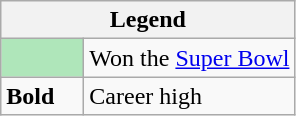<table class="wikitable">
<tr>
<th colspan="2">Legend</th>
</tr>
<tr>
<td style="background:#afe6ba; width:3em;"></td>
<td>Won the <a href='#'>Super Bowl</a></td>
</tr>
<tr>
<td><strong>Bold</strong></td>
<td>Career high</td>
</tr>
</table>
